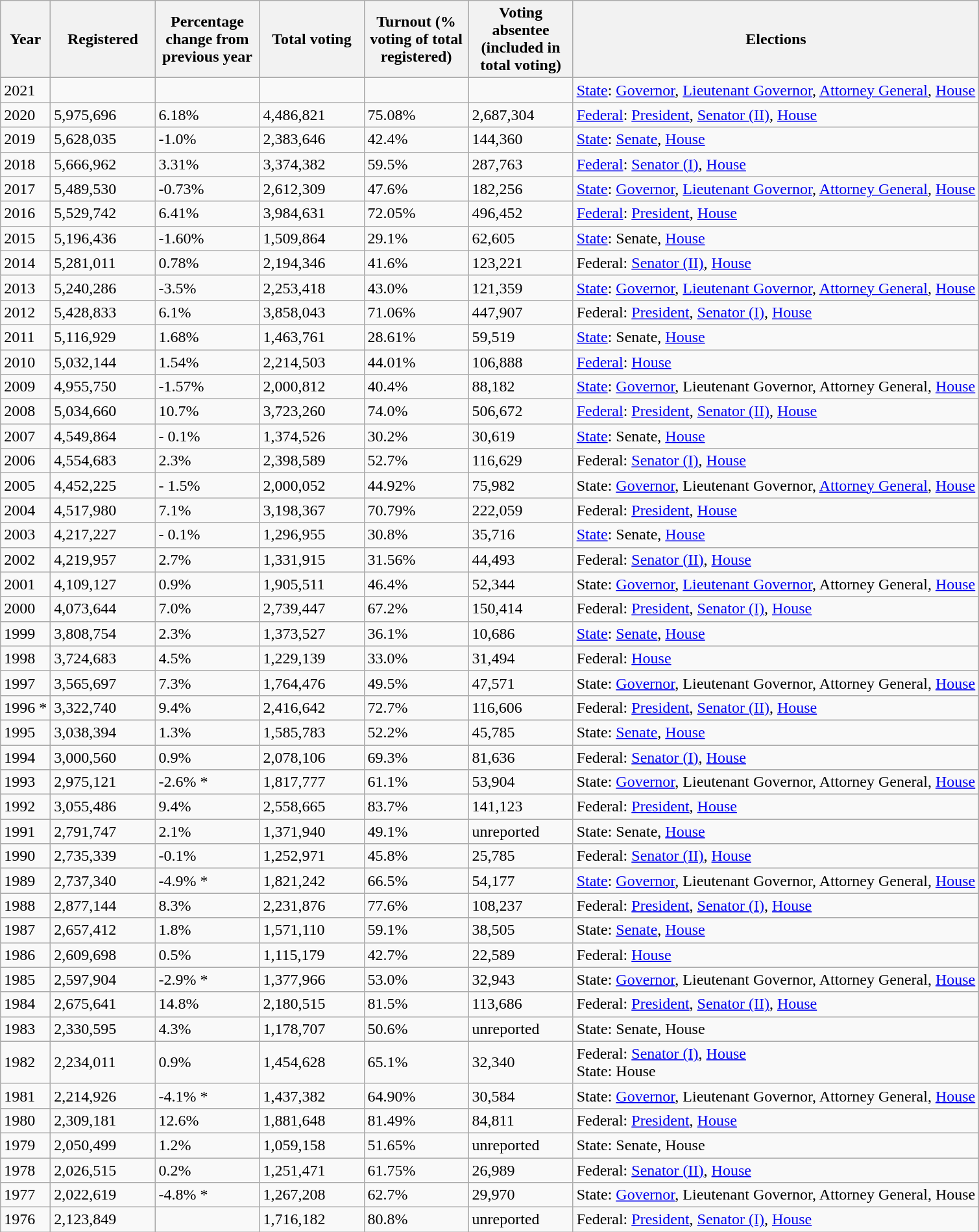<table class="wikitable sortable">
<tr>
<th>Year</th>
<th style="width:100px;">Registered</th>
<th style="width:100px;">Percentage change from previous year</th>
<th style="width:100px;">Total voting</th>
<th style="width:100px;">Turnout (% voting of total registered)</th>
<th style="width:100px;">Voting absentee (included in total voting)</th>
<th>Elections</th>
</tr>
<tr>
<td>2021</td>
<td></td>
<td></td>
<td></td>
<td></td>
<td></td>
<td><a href='#'>State</a>: <a href='#'>Governor</a>, <a href='#'>Lieutenant Governor</a>, <a href='#'>Attorney General</a>, <a href='#'>House</a></td>
</tr>
<tr>
<td>2020</td>
<td>5,975,696</td>
<td>6.18%</td>
<td>4,486,821</td>
<td>75.08%</td>
<td>2,687,304</td>
<td><a href='#'>Federal</a>: <a href='#'>President</a>, <a href='#'>Senator (II)</a>, <a href='#'>House</a></td>
</tr>
<tr>
<td>2019</td>
<td>5,628,035</td>
<td>-1.0%</td>
<td>2,383,646</td>
<td>42.4%</td>
<td>144,360</td>
<td><a href='#'>State</a>: <a href='#'>Senate</a>, <a href='#'>House</a></td>
</tr>
<tr>
<td>2018</td>
<td>5,666,962</td>
<td>3.31%</td>
<td>3,374,382</td>
<td>59.5%</td>
<td>287,763</td>
<td><a href='#'>Federal</a>: <a href='#'>Senator (I)</a>, <a href='#'>House</a></td>
</tr>
<tr>
<td>2017</td>
<td>5,489,530</td>
<td>-0.73%</td>
<td>2,612,309</td>
<td>47.6%</td>
<td>182,256</td>
<td><a href='#'>State</a>: <a href='#'>Governor</a>, <a href='#'>Lieutenant Governor</a>, <a href='#'>Attorney General</a>, <a href='#'>House</a></td>
</tr>
<tr>
<td>2016</td>
<td>5,529,742</td>
<td>6.41%</td>
<td>3,984,631</td>
<td>72.05%</td>
<td>496,452</td>
<td><a href='#'>Federal</a>: <a href='#'>President</a>, <a href='#'>House</a></td>
</tr>
<tr>
<td>2015</td>
<td>5,196,436</td>
<td>-1.60%</td>
<td>1,509,864</td>
<td>29.1%</td>
<td>62,605</td>
<td><a href='#'>State</a>: Senate, <a href='#'>House</a></td>
</tr>
<tr>
<td>2014</td>
<td>5,281,011</td>
<td>0.78%</td>
<td>2,194,346</td>
<td>41.6%</td>
<td>123,221</td>
<td>Federal: <a href='#'>Senator (II)</a>, <a href='#'>House</a></td>
</tr>
<tr>
<td>2013</td>
<td>5,240,286</td>
<td>-3.5%</td>
<td>2,253,418</td>
<td>43.0%</td>
<td>121,359</td>
<td><a href='#'>State</a>: <a href='#'>Governor</a>, <a href='#'>Lieutenant Governor</a>, <a href='#'>Attorney General</a>, <a href='#'>House</a></td>
</tr>
<tr>
<td>2012</td>
<td>5,428,833</td>
<td>6.1%</td>
<td>3,858,043</td>
<td>71.06%</td>
<td>447,907</td>
<td>Federal: <a href='#'>President</a>, <a href='#'>Senator (I)</a>, <a href='#'>House</a></td>
</tr>
<tr>
<td>2011</td>
<td>5,116,929</td>
<td>1.68%</td>
<td>1,463,761</td>
<td>28.61%</td>
<td>59,519</td>
<td><a href='#'>State</a>: Senate, <a href='#'>House</a></td>
</tr>
<tr>
<td>2010</td>
<td>5,032,144</td>
<td>1.54%</td>
<td>2,214,503</td>
<td>44.01%</td>
<td>106,888</td>
<td><a href='#'>Federal</a>: <a href='#'>House</a></td>
</tr>
<tr>
<td>2009</td>
<td>4,955,750</td>
<td>-1.57%</td>
<td>2,000,812</td>
<td>40.4%</td>
<td>88,182</td>
<td><a href='#'>State</a>: <a href='#'>Governor</a>, Lieutenant Governor, Attorney General, <a href='#'>House</a></td>
</tr>
<tr>
<td>2008</td>
<td>5,034,660</td>
<td>10.7%</td>
<td>3,723,260</td>
<td>74.0%</td>
<td>506,672</td>
<td><a href='#'>Federal</a>: <a href='#'>President</a>, <a href='#'>Senator (II)</a>, <a href='#'>House</a></td>
</tr>
<tr>
<td>2007</td>
<td>4,549,864</td>
<td>- 0.1%</td>
<td>1,374,526</td>
<td>30.2%</td>
<td>30,619</td>
<td><a href='#'>State</a>: Senate, <a href='#'>House</a></td>
</tr>
<tr>
<td>2006</td>
<td>4,554,683</td>
<td>2.3%</td>
<td>2,398,589</td>
<td>52.7%</td>
<td>116,629</td>
<td>Federal: <a href='#'>Senator (I)</a>, <a href='#'>House</a></td>
</tr>
<tr>
<td>2005</td>
<td>4,452,225</td>
<td>- 1.5%</td>
<td>2,000,052</td>
<td>44.92%</td>
<td>75,982</td>
<td>State: <a href='#'>Governor</a>, Lieutenant Governor, <a href='#'>Attorney General</a>, <a href='#'>House</a></td>
</tr>
<tr>
<td>2004</td>
<td>4,517,980</td>
<td>7.1%</td>
<td>3,198,367</td>
<td>70.79%</td>
<td>222,059</td>
<td>Federal: <a href='#'>President</a>, <a href='#'>House</a></td>
</tr>
<tr>
<td>2003</td>
<td>4,217,227</td>
<td>- 0.1%</td>
<td>1,296,955</td>
<td>30.8%</td>
<td>35,716</td>
<td><a href='#'>State</a>: Senate, <a href='#'>House</a></td>
</tr>
<tr>
<td>2002</td>
<td>4,219,957</td>
<td>2.7%</td>
<td>1,331,915</td>
<td>31.56%</td>
<td>44,493</td>
<td>Federal: <a href='#'>Senator (II)</a>, <a href='#'>House</a></td>
</tr>
<tr>
<td>2001</td>
<td>4,109,127</td>
<td>0.9%</td>
<td>1,905,511</td>
<td>46.4%</td>
<td>52,344</td>
<td>State: <a href='#'>Governor</a>, <a href='#'>Lieutenant Governor</a>, Attorney General, <a href='#'>House</a></td>
</tr>
<tr>
<td>2000</td>
<td>4,073,644</td>
<td>7.0%</td>
<td>2,739,447</td>
<td>67.2%</td>
<td>150,414</td>
<td>Federal: <a href='#'>President</a>, <a href='#'>Senator (I)</a>, <a href='#'>House</a></td>
</tr>
<tr>
<td>1999</td>
<td>3,808,754</td>
<td>2.3%</td>
<td>1,373,527</td>
<td>36.1%</td>
<td>10,686</td>
<td><a href='#'>State</a>: <a href='#'>Senate</a>, <a href='#'>House</a></td>
</tr>
<tr>
<td>1998</td>
<td>3,724,683</td>
<td>4.5%</td>
<td>1,229,139</td>
<td>33.0%</td>
<td>31,494</td>
<td>Federal: <a href='#'>House</a></td>
</tr>
<tr>
<td>1997</td>
<td>3,565,697</td>
<td>7.3%</td>
<td>1,764,476</td>
<td>49.5%</td>
<td>47,571</td>
<td>State: <a href='#'>Governor</a>, Lieutenant Governor, Attorney General, <a href='#'>House</a></td>
</tr>
<tr>
<td>1996 *</td>
<td>3,322,740</td>
<td>9.4%</td>
<td>2,416,642</td>
<td>72.7%</td>
<td>116,606</td>
<td>Federal: <a href='#'>President</a>, <a href='#'>Senator (II)</a>, <a href='#'>House</a></td>
</tr>
<tr>
<td>1995</td>
<td>3,038,394</td>
<td>1.3%</td>
<td>1,585,783</td>
<td>52.2%</td>
<td>45,785</td>
<td>State: <a href='#'>Senate</a>, <a href='#'>House</a></td>
</tr>
<tr>
<td>1994</td>
<td>3,000,560</td>
<td>0.9%</td>
<td>2,078,106</td>
<td>69.3%</td>
<td>81,636</td>
<td>Federal: <a href='#'>Senator (I)</a>, <a href='#'>House</a></td>
</tr>
<tr>
<td>1993</td>
<td>2,975,121</td>
<td>-2.6% *</td>
<td>1,817,777</td>
<td>61.1%</td>
<td>53,904</td>
<td>State: <a href='#'>Governor</a>, Lieutenant Governor, Attorney General, <a href='#'>House</a></td>
</tr>
<tr>
<td>1992</td>
<td>3,055,486</td>
<td>9.4%</td>
<td>2,558,665</td>
<td>83.7%</td>
<td>141,123</td>
<td>Federal: <a href='#'>President</a>, <a href='#'>House</a></td>
</tr>
<tr>
<td>1991</td>
<td>2,791,747</td>
<td>2.1%</td>
<td>1,371,940</td>
<td>49.1%</td>
<td>unreported</td>
<td>State: Senate, <a href='#'>House</a></td>
</tr>
<tr>
<td>1990</td>
<td>2,735,339</td>
<td>-0.1%</td>
<td>1,252,971</td>
<td>45.8%</td>
<td>25,785</td>
<td>Federal: <a href='#'>Senator (II)</a>, <a href='#'>House</a></td>
</tr>
<tr>
<td>1989</td>
<td>2,737,340</td>
<td>-4.9% *</td>
<td>1,821,242</td>
<td>66.5%</td>
<td>54,177</td>
<td><a href='#'>State</a>: <a href='#'>Governor</a>, Lieutenant Governor, Attorney General, <a href='#'>House</a></td>
</tr>
<tr>
<td>1988</td>
<td>2,877,144</td>
<td>8.3%</td>
<td>2,231,876</td>
<td>77.6%</td>
<td>108,237</td>
<td>Federal: <a href='#'>President</a>, <a href='#'>Senator (I)</a>, <a href='#'>House</a></td>
</tr>
<tr>
<td>1987</td>
<td>2,657,412</td>
<td>1.8%</td>
<td>1,571,110</td>
<td>59.1%</td>
<td>38,505</td>
<td>State: <a href='#'>Senate</a>, <a href='#'>House</a></td>
</tr>
<tr>
<td>1986</td>
<td>2,609,698</td>
<td>0.5%</td>
<td>1,115,179</td>
<td>42.7%</td>
<td>22,589</td>
<td>Federal: <a href='#'>House</a></td>
</tr>
<tr>
<td>1985</td>
<td>2,597,904</td>
<td>-2.9% *</td>
<td>1,377,966</td>
<td>53.0%</td>
<td>32,943</td>
<td>State: <a href='#'>Governor</a>, Lieutenant Governor, Attorney General, <a href='#'>House</a></td>
</tr>
<tr>
<td>1984</td>
<td>2,675,641</td>
<td>14.8%</td>
<td>2,180,515</td>
<td>81.5%</td>
<td>113,686</td>
<td>Federal: <a href='#'>President</a>, <a href='#'>Senator (II)</a>, <a href='#'>House</a></td>
</tr>
<tr>
<td>1983</td>
<td>2,330,595</td>
<td>4.3%</td>
<td>1,178,707</td>
<td>50.6%</td>
<td>unreported</td>
<td>State: Senate, House</td>
</tr>
<tr>
<td>1982</td>
<td>2,234,011</td>
<td>0.9%</td>
<td>1,454,628</td>
<td>65.1%</td>
<td>32,340</td>
<td>Federal: <a href='#'>Senator (I)</a>, <a href='#'>House</a><br>State: House</td>
</tr>
<tr>
<td>1981</td>
<td>2,214,926</td>
<td>-4.1% *</td>
<td>1,437,382</td>
<td>64.90%</td>
<td>30,584</td>
<td>State: <a href='#'>Governor</a>, Lieutenant Governor, Attorney General, <a href='#'>House</a></td>
</tr>
<tr>
<td>1980</td>
<td>2,309,181</td>
<td>12.6%</td>
<td>1,881,648</td>
<td>81.49%</td>
<td>84,811</td>
<td>Federal: <a href='#'>President</a>, <a href='#'>House</a></td>
</tr>
<tr>
<td>1979</td>
<td>2,050,499</td>
<td>1.2%</td>
<td>1,059,158</td>
<td>51.65%</td>
<td>unreported</td>
<td>State: Senate, House</td>
</tr>
<tr>
<td>1978</td>
<td>2,026,515</td>
<td>0.2%</td>
<td>1,251,471</td>
<td>61.75%</td>
<td>26,989</td>
<td>Federal: <a href='#'>Senator (II)</a>, <a href='#'>House</a></td>
</tr>
<tr>
<td>1977</td>
<td>2,022,619</td>
<td>-4.8% *</td>
<td>1,267,208</td>
<td>62.7%</td>
<td>29,970</td>
<td>State: <a href='#'>Governor</a>, Lieutenant Governor, Attorney General, House</td>
</tr>
<tr>
<td>1976</td>
<td>2,123,849</td>
<td></td>
<td>1,716,182</td>
<td>80.8%</td>
<td>unreported</td>
<td>Federal: <a href='#'>President</a>, <a href='#'>Senator (I)</a>, <a href='#'>House</a></td>
</tr>
</table>
